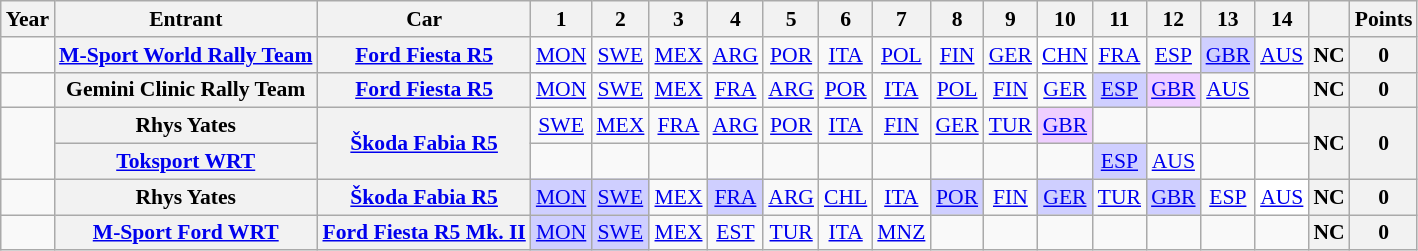<table class="wikitable" style="text-align:center; font-size:90%;">
<tr>
<th>Year</th>
<th>Entrant</th>
<th>Car</th>
<th>1</th>
<th>2</th>
<th>3</th>
<th>4</th>
<th>5</th>
<th>6</th>
<th>7</th>
<th>8</th>
<th>9</th>
<th>10</th>
<th>11</th>
<th>12</th>
<th>13</th>
<th>14</th>
<th></th>
<th>Points</th>
</tr>
<tr>
<td></td>
<th><a href='#'>M-Sport World Rally Team</a></th>
<th><a href='#'>Ford Fiesta R5</a></th>
<td><a href='#'>MON</a></td>
<td><a href='#'>SWE</a></td>
<td><a href='#'>MEX</a></td>
<td><a href='#'>ARG</a></td>
<td><a href='#'>POR</a></td>
<td><a href='#'>ITA</a></td>
<td><a href='#'>POL</a></td>
<td><a href='#'>FIN</a></td>
<td><a href='#'>GER</a></td>
<td style="background:#ffffff"><a href='#'>CHN</a><br></td>
<td><a href='#'>FRA</a></td>
<td><a href='#'>ESP</a></td>
<td style="background:#CFCFFF"><a href='#'>GBR</a><br></td>
<td><a href='#'>AUS</a></td>
<th>NC</th>
<th>0</th>
</tr>
<tr>
<td></td>
<th>Gemini Clinic Rally Team</th>
<th><a href='#'>Ford Fiesta R5</a></th>
<td><a href='#'>MON</a></td>
<td><a href='#'>SWE</a></td>
<td><a href='#'>MEX</a></td>
<td><a href='#'>FRA</a></td>
<td><a href='#'>ARG</a></td>
<td><a href='#'>POR</a></td>
<td><a href='#'>ITA</a></td>
<td><a href='#'>POL</a></td>
<td><a href='#'>FIN</a></td>
<td><a href='#'>GER</a></td>
<td style="background:#CFCFFF"><a href='#'>ESP</a><br></td>
<td style="background:#EFCFFF"><a href='#'>GBR</a><br></td>
<td><a href='#'>AUS</a></td>
<td></td>
<th>NC</th>
<th>0</th>
</tr>
<tr>
<td rowspan="2"></td>
<th>Rhys Yates</th>
<th rowspan="2"><a href='#'>Škoda Fabia R5</a></th>
<td><a href='#'>SWE</a></td>
<td><a href='#'>MEX</a></td>
<td><a href='#'>FRA</a></td>
<td><a href='#'>ARG</a></td>
<td><a href='#'>POR</a></td>
<td><a href='#'>ITA</a></td>
<td><a href='#'>FIN</a></td>
<td><a href='#'>GER</a></td>
<td><a href='#'>TUR</a></td>
<td style="background:#EFCFFF"><a href='#'>GBR</a><br></td>
<td></td>
<td></td>
<td></td>
<td></td>
<th rowspan="2">NC</th>
<th rowspan="2">0</th>
</tr>
<tr>
<th><a href='#'>Toksport WRT</a></th>
<td></td>
<td></td>
<td></td>
<td></td>
<td></td>
<td></td>
<td></td>
<td></td>
<td></td>
<td></td>
<td style="background:#CFCFFF"><a href='#'>ESP</a><br></td>
<td><a href='#'>AUS</a></td>
<td></td>
<td></td>
</tr>
<tr>
<td></td>
<th>Rhys Yates</th>
<th><a href='#'>Škoda Fabia R5</a></th>
<td style="background:#CFCFFF"><a href='#'>MON</a><br></td>
<td style="background:#CFCFFF"><a href='#'>SWE</a><br></td>
<td><a href='#'>MEX</a></td>
<td style="background:#CFCFFF"><a href='#'>FRA</a><br></td>
<td><a href='#'>ARG</a></td>
<td><a href='#'>CHL</a></td>
<td><a href='#'>ITA</a></td>
<td style="background:#CFCFFF"><a href='#'>POR</a><br></td>
<td><a href='#'>FIN</a></td>
<td style="background:#CFCFFF"><a href='#'>GER</a><br></td>
<td><a href='#'>TUR</a></td>
<td style="background:#CFCFFF"><a href='#'>GBR</a><br></td>
<td><a href='#'>ESP</a></td>
<td style="background:#ffffff"><a href='#'>AUS</a><br></td>
<th>NC</th>
<th>0</th>
</tr>
<tr>
<td></td>
<th><a href='#'>M-Sport Ford WRT</a></th>
<th><a href='#'>Ford Fiesta R5 Mk. II</a></th>
<td style="background:#CFCFFF"><a href='#'>MON</a><br></td>
<td style="background:#CFCFFF"><a href='#'>SWE</a><br></td>
<td><a href='#'>MEX</a></td>
<td><a href='#'>EST</a></td>
<td><a href='#'>TUR</a></td>
<td><a href='#'>ITA</a></td>
<td><a href='#'>MNZ</a></td>
<td></td>
<td></td>
<td></td>
<td></td>
<td></td>
<td></td>
<td></td>
<th>NC</th>
<th>0</th>
</tr>
</table>
